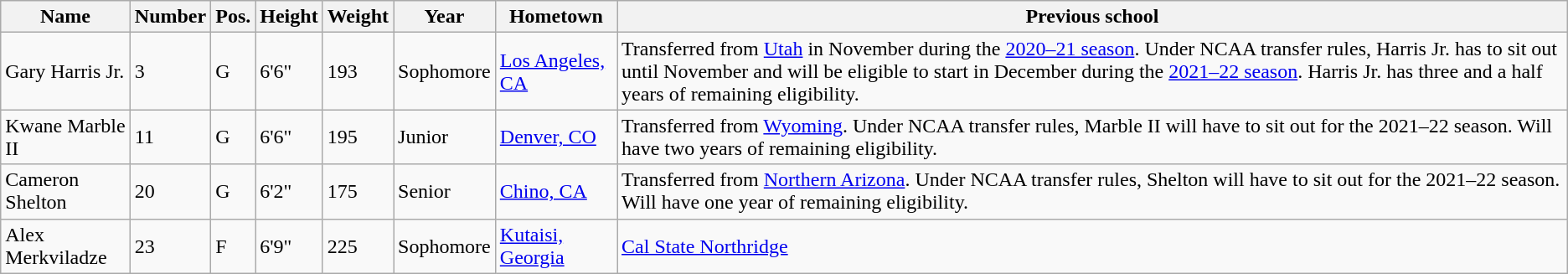<table class="wikitable sortable" border="1">
<tr>
<th>Name</th>
<th>Number</th>
<th>Pos.</th>
<th>Height</th>
<th>Weight</th>
<th>Year</th>
<th>Hometown</th>
<th class="unsortable">Previous school</th>
</tr>
<tr>
<td>Gary Harris Jr.</td>
<td>3</td>
<td>G</td>
<td>6'6"</td>
<td>193</td>
<td>Sophomore</td>
<td><a href='#'>Los Angeles, CA</a></td>
<td>Transferred from <a href='#'>Utah</a> in November during the <a href='#'>2020–21 season</a>. Under NCAA transfer rules, Harris Jr. has to sit out until November and will be eligible to start in December during the <a href='#'>2021–22 season</a>. Harris Jr. has three and a half years of remaining eligibility.</td>
</tr>
<tr>
<td>Kwane Marble II</td>
<td>11</td>
<td>G</td>
<td>6'6"</td>
<td>195</td>
<td>Junior</td>
<td><a href='#'>Denver, CO</a></td>
<td>Transferred from <a href='#'>Wyoming</a>. Under NCAA transfer rules, Marble II will have to sit out for the 2021–22 season. Will have two years of remaining eligibility.</td>
</tr>
<tr>
<td>Cameron Shelton</td>
<td>20</td>
<td>G</td>
<td>6'2"</td>
<td>175</td>
<td>Senior</td>
<td><a href='#'>Chino, CA</a></td>
<td>Transferred from <a href='#'>Northern Arizona</a>. Under NCAA transfer rules, Shelton will have to sit out for the 2021–22 season. Will have one year of remaining eligibility.</td>
</tr>
<tr>
<td>Alex Merkviladze</td>
<td>23</td>
<td>F</td>
<td>6'9"</td>
<td>225</td>
<td>Sophomore</td>
<td><a href='#'>Kutaisi, Georgia</a></td>
<td><a href='#'>Cal State Northridge</a></td>
</tr>
</table>
